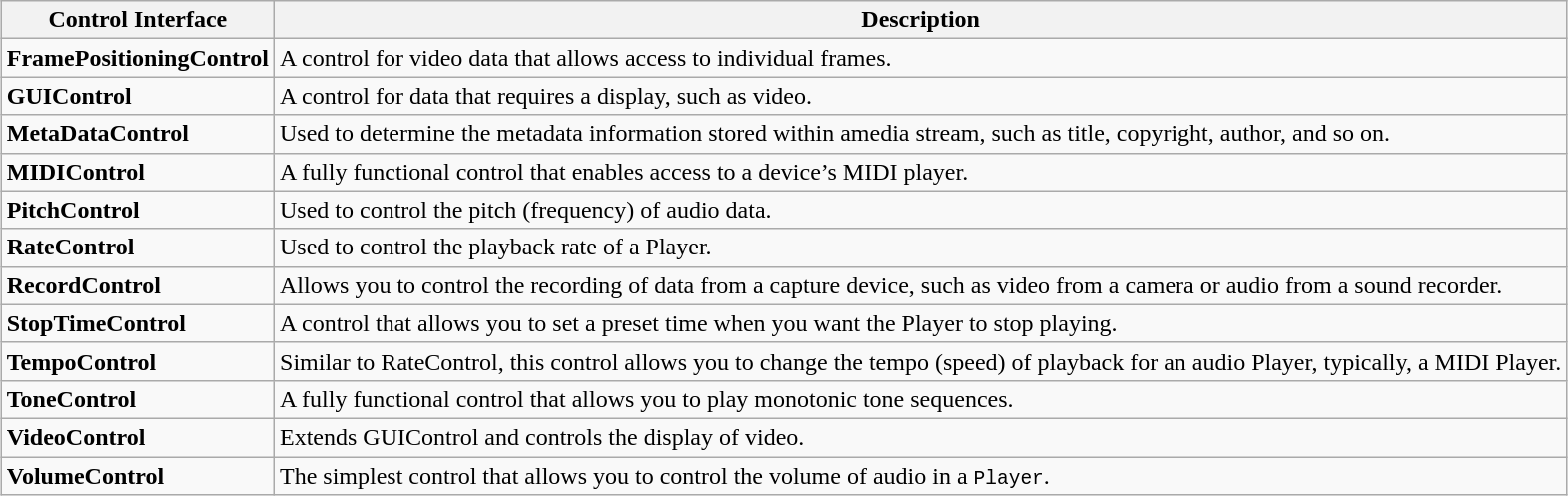<table class="wikitable"  style="margin:auto;">
<tr>
<th>Control Interface</th>
<th>Description</th>
</tr>
<tr>
<td><strong>FramePositioningControl</strong></td>
<td>A control for video data that allows access to individual frames.</td>
</tr>
<tr>
<td><strong>GUIControl</strong></td>
<td>A control for data that requires a display, such as video.</td>
</tr>
<tr>
<td><strong>MetaDataControl</strong></td>
<td>Used to determine the metadata information stored within amedia stream, such as title, copyright, author, and so on.</td>
</tr>
<tr>
<td><strong>MIDIControl</strong></td>
<td>A fully functional control that enables access to a device’s MIDI player.</td>
</tr>
<tr>
<td><strong>PitchControl</strong></td>
<td>Used to control the pitch (frequency) of audio data.</td>
</tr>
<tr>
<td><strong>RateControl</strong></td>
<td>Used to control the playback rate of a Player.</td>
</tr>
<tr>
<td><strong>RecordControl</strong></td>
<td>Allows you to control the recording of data from a capture device, such as video from a camera or audio from a sound recorder.</td>
</tr>
<tr>
<td><strong>StopTimeControl</strong></td>
<td>A control that allows you to set a preset time when you want the Player to stop playing.</td>
</tr>
<tr>
<td><strong>TempoControl</strong></td>
<td>Similar to RateControl, this control allows you to change the tempo (speed) of playback for an audio Player, typically, a MIDI Player.</td>
</tr>
<tr>
<td><strong>ToneControl</strong></td>
<td>A fully functional control that allows you to play monotonic tone sequences.</td>
</tr>
<tr>
<td><strong>VideoControl</strong></td>
<td>Extends GUIControl and controls the display of video.</td>
</tr>
<tr>
<td><strong>VolumeControl</strong></td>
<td>The simplest control that allows you to control the volume of audio in a <code>Player</code>.</td>
</tr>
</table>
